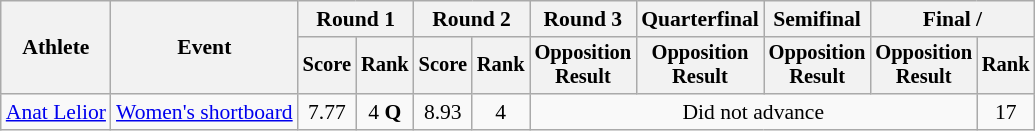<table class="wikitable" style="font-size:90%">
<tr>
<th rowspan=2>Athlete</th>
<th rowspan=2>Event</th>
<th colspan=2>Round 1</th>
<th colspan=2>Round 2</th>
<th>Round 3</th>
<th>Quarterfinal</th>
<th>Semifinal</th>
<th colspan=2>Final / </th>
</tr>
<tr style="font-size: 95%">
<th>Score</th>
<th>Rank</th>
<th>Score</th>
<th>Rank</th>
<th>Opposition<br>Result</th>
<th>Opposition<br>Result</th>
<th>Opposition<br>Result</th>
<th>Opposition<br>Result</th>
<th>Rank</th>
</tr>
<tr align=center>
<td align=left><a href='#'>Anat Lelior</a></td>
<td align=left><a href='#'>Women's shortboard</a></td>
<td>7.77</td>
<td>4 <strong>Q</strong></td>
<td>8.93</td>
<td>4</td>
<td colspan=4>Did not advance</td>
<td>17</td>
</tr>
</table>
